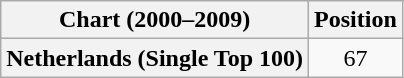<table class="wikitable plainrowheaders" style="text-align:center">
<tr>
<th scope="col">Chart (2000–2009)</th>
<th scope="col">Position</th>
</tr>
<tr>
<th scope="row">Netherlands (Single Top 100)</th>
<td>67</td>
</tr>
</table>
